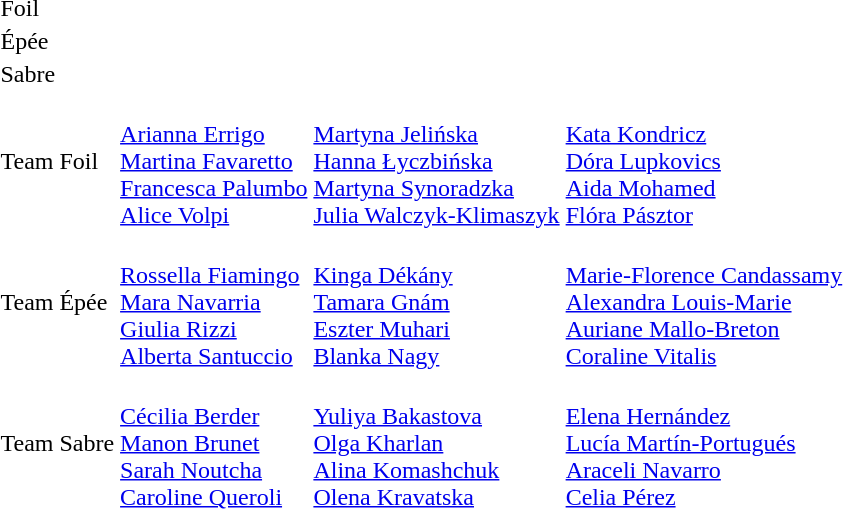<table>
<tr>
<td rowspan=2>Foil</td>
<td rowspan=2></td>
<td rowspan=2></td>
<td></td>
</tr>
<tr>
<td></td>
</tr>
<tr>
<td rowspan=2>Épée</td>
<td rowspan=2></td>
<td rowspan=2></td>
<td></td>
</tr>
<tr>
<td></td>
</tr>
<tr>
<td rowspan=2>Sabre</td>
<td rowspan=2></td>
<td rowspan=2></td>
<td></td>
</tr>
<tr>
<td></td>
</tr>
<tr>
<td>Team Foil</td>
<td><br><a href='#'>Arianna Errigo</a><br><a href='#'>Martina Favaretto</a><br><a href='#'>Francesca Palumbo</a><br><a href='#'>Alice Volpi</a></td>
<td><br><a href='#'>Martyna Jelińska</a><br><a href='#'>Hanna Łyczbińska</a><br><a href='#'>Martyna Synoradzka</a><br><a href='#'>Julia Walczyk-Klimaszyk</a></td>
<td><br><a href='#'>Kata Kondricz</a><br><a href='#'>Dóra Lupkovics</a><br><a href='#'>Aida Mohamed</a><br><a href='#'>Flóra Pásztor</a></td>
</tr>
<tr>
<td>Team Épée</td>
<td><br><a href='#'>Rossella Fiamingo</a><br><a href='#'>Mara Navarria</a><br><a href='#'>Giulia Rizzi</a><br><a href='#'>Alberta Santuccio</a></td>
<td><br><a href='#'>Kinga Dékány</a><br><a href='#'>Tamara Gnám</a><br><a href='#'>Eszter Muhari</a><br><a href='#'>Blanka Nagy</a></td>
<td><br><a href='#'>Marie-Florence Candassamy</a><br><a href='#'>Alexandra Louis-Marie</a><br><a href='#'>Auriane Mallo-Breton</a><br><a href='#'>Coraline Vitalis</a></td>
</tr>
<tr>
<td>Team Sabre</td>
<td><br><a href='#'>Cécilia Berder</a><br><a href='#'>Manon Brunet</a><br><a href='#'>Sarah Noutcha</a><br><a href='#'>Caroline Queroli</a></td>
<td><br><a href='#'>Yuliya Bakastova</a><br><a href='#'>Olga Kharlan</a><br><a href='#'>Alina Komashchuk</a><br><a href='#'>Olena Kravatska</a></td>
<td><br><a href='#'>Elena Hernández</a><br><a href='#'>Lucía Martín-Portugués</a><br><a href='#'>Araceli Navarro</a><br><a href='#'>Celia Pérez</a></td>
</tr>
</table>
